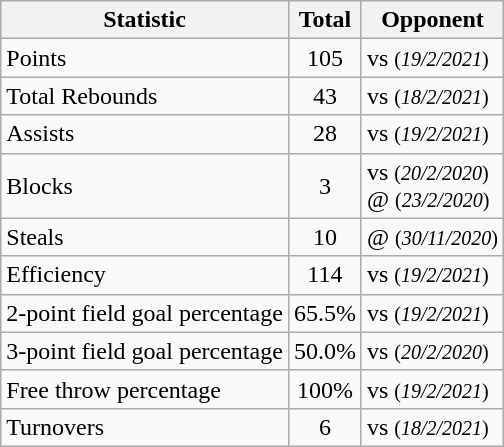<table class=wikitable>
<tr>
<th>Statistic</th>
<th>Total</th>
<th>Opponent</th>
</tr>
<tr>
<td>Points</td>
<td align=center>105</td>
<td>vs  <small> (<em>19/2/2021</em>) </small></td>
</tr>
<tr>
<td>Total Rebounds</td>
<td align=center>43</td>
<td>vs  <small> (<em>18/2/2021</em>) </small></td>
</tr>
<tr>
<td>Assists</td>
<td align=center>28</td>
<td>vs  <small> (<em>19/2/2021</em>) </small></td>
</tr>
<tr>
<td>Blocks</td>
<td align=center>3</td>
<td>vs  <small> (<em>20/2/2020</em>) </small> <br> @  <small> (<em>23/2/2020</em>) </small></td>
</tr>
<tr>
<td>Steals</td>
<td align=center>10</td>
<td>@  <small> (<em>30/11/2020</em>) </small></td>
</tr>
<tr>
<td>Efficiency</td>
<td align=center>114</td>
<td>vs  <small> (<em>19/2/2021</em>) </small></td>
</tr>
<tr>
<td>2-point field goal percentage</td>
<td align=center>65.5%</td>
<td>vs  <small> (<em>19/2/2021</em>) </small></td>
</tr>
<tr>
<td>3-point field goal percentage</td>
<td align=center>50.0%</td>
<td>vs  <small> (<em>20/2/2020</em>) </small></td>
</tr>
<tr>
<td>Free throw percentage</td>
<td align=center>100%</td>
<td>vs  <small> (<em>19/2/2021</em>) </small></td>
</tr>
<tr>
<td>Turnovers</td>
<td align=center>6</td>
<td>vs  <small> (<em>18/2/2021</em>) </small></td>
</tr>
</table>
